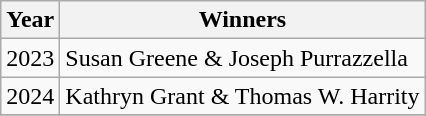<table class="wikitable">
<tr>
<th>Year</th>
<th>Winners</th>
</tr>
<tr>
<td>2023</td>
<td>Susan Greene & Joseph Purrazzella</td>
</tr>
<tr>
<td>2024</td>
<td>Kathryn Grant & Thomas W. Harrity</td>
</tr>
<tr>
</tr>
</table>
